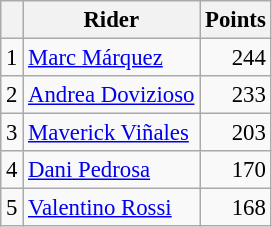<table class="wikitable" style="font-size: 95%;">
<tr>
<th></th>
<th>Rider</th>
<th>Points</th>
</tr>
<tr>
<td align=center>1</td>
<td> <a href='#'>Marc Márquez</a></td>
<td align=right>244</td>
</tr>
<tr>
<td align=center>2</td>
<td> <a href='#'>Andrea Dovizioso</a></td>
<td align=right>233</td>
</tr>
<tr>
<td align=center>3</td>
<td> <a href='#'>Maverick Viñales</a></td>
<td align=right>203</td>
</tr>
<tr>
<td align=center>4</td>
<td> <a href='#'>Dani Pedrosa</a></td>
<td align=right>170</td>
</tr>
<tr>
<td align=center>5</td>
<td> <a href='#'>Valentino Rossi</a></td>
<td align=right>168</td>
</tr>
</table>
